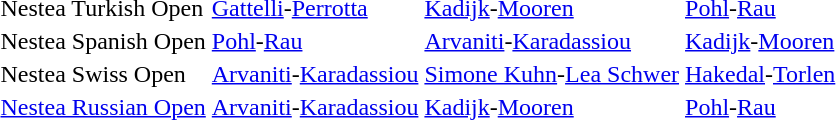<table>
<tr>
<td>Nestea Turkish Open</td>
<td> <a href='#'>Gattelli</a>-<a href='#'>Perrotta</a></td>
<td> <a href='#'>Kadijk</a>-<a href='#'>Mooren</a></td>
<td> <a href='#'>Pohl</a>-<a href='#'>Rau</a></td>
</tr>
<tr>
<td>Nestea Spanish Open</td>
<td> <a href='#'>Pohl</a>-<a href='#'>Rau</a></td>
<td> <a href='#'>Arvaniti</a>-<a href='#'>Karadassiou</a></td>
<td> <a href='#'>Kadijk</a>-<a href='#'>Mooren</a></td>
</tr>
<tr>
<td>Nestea Swiss Open</td>
<td> <a href='#'>Arvaniti</a>-<a href='#'>Karadassiou</a></td>
<td> <a href='#'>Simone Kuhn</a>-<a href='#'>Lea Schwer</a></td>
<td> <a href='#'>Hakedal</a>-<a href='#'>Torlen</a></td>
</tr>
<tr>
<td><a href='#'>Nestea Russian Open</a></td>
<td> <a href='#'>Arvaniti</a>-<a href='#'>Karadassiou</a></td>
<td> <a href='#'>Kadijk</a>-<a href='#'>Mooren</a></td>
<td> <a href='#'>Pohl</a>-<a href='#'>Rau</a></td>
</tr>
</table>
